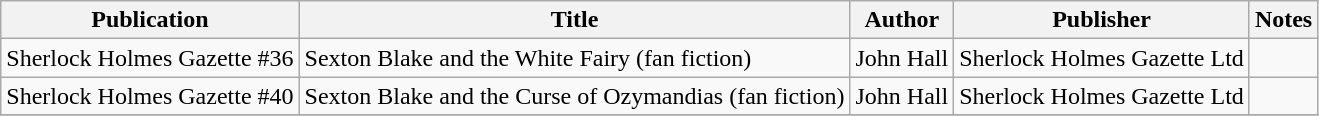<table class="wikitable">
<tr>
<th>Publication</th>
<th>Title</th>
<th>Author</th>
<th>Publisher</th>
<th>Notes</th>
</tr>
<tr>
<td>Sherlock Holmes Gazette #36</td>
<td>Sexton Blake and the White Fairy (fan fiction)</td>
<td>John Hall</td>
<td>Sherlock Holmes Gazette Ltd</td>
<td></td>
</tr>
<tr>
<td>Sherlock Holmes Gazette #40</td>
<td>Sexton Blake and the Curse of Ozymandias (fan fiction)</td>
<td>John Hall</td>
<td>Sherlock Holmes Gazette Ltd</td>
<td></td>
</tr>
<tr>
</tr>
</table>
